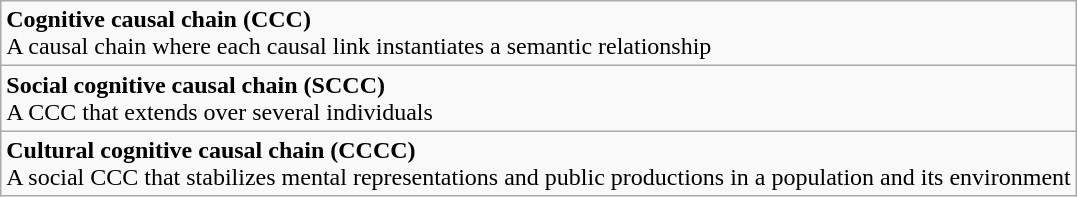<table class="wikitable">
<tr>
<td><strong>Cognitive causal chain (CCC)</strong><br>A causal chain where each causal link instantiates a semantic relationship</td>
</tr>
<tr>
<td><strong>Social cognitive causal chain (SCCC)</strong><br>A CCC that extends over several individuals</td>
</tr>
<tr>
<td><strong>Cultural cognitive causal chain (CCCC)</strong><br>A social CCC that stabilizes mental representations and public productions in a population and its environment</td>
</tr>
</table>
